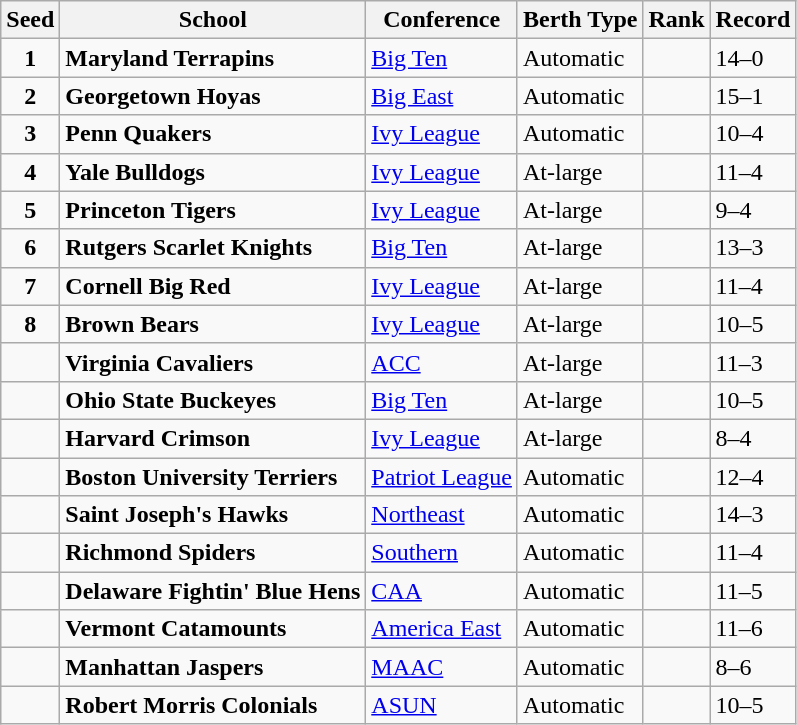<table class="wikitable sortable">
<tr>
<th>Seed</th>
<th>School</th>
<th>Conference</th>
<th>Berth Type</th>
<th>Rank</th>
<th>Record</th>
</tr>
<tr>
<td style="text-align:center"><strong>1</strong></td>
<td style=><strong>Maryland Terrapins</strong></td>
<td><a href='#'>Big Ten</a></td>
<td>Automatic</td>
<td></td>
<td>14–0</td>
</tr>
<tr>
<td style="text-align:center"><strong>2</strong></td>
<td style=><strong>Georgetown Hoyas</strong></td>
<td><a href='#'>Big East</a></td>
<td>Automatic</td>
<td></td>
<td>15–1</td>
</tr>
<tr>
<td style="text-align:center"><strong>3</strong></td>
<td style=><strong>Penn Quakers</strong></td>
<td><a href='#'>Ivy League</a></td>
<td>Automatic</td>
<td></td>
<td>10–4</td>
</tr>
<tr>
<td style="text-align:center"><strong>4</strong></td>
<td style=><strong>Yale Bulldogs</strong></td>
<td><a href='#'>Ivy League</a></td>
<td>At-large</td>
<td></td>
<td>11–4</td>
</tr>
<tr>
<td style="text-align:center"><strong>5</strong></td>
<td style=><strong>Princeton Tigers</strong></td>
<td><a href='#'>Ivy League</a></td>
<td>At-large</td>
<td></td>
<td>9–4</td>
</tr>
<tr>
<td style="text-align:center"><strong>6</strong></td>
<td style=><strong>Rutgers Scarlet Knights</strong></td>
<td><a href='#'>Big Ten</a></td>
<td>At-large</td>
<td></td>
<td>13–3</td>
</tr>
<tr>
<td style="text-align:center"><strong>7</strong></td>
<td style=><strong>Cornell Big Red</strong></td>
<td><a href='#'>Ivy League</a></td>
<td>At-large</td>
<td></td>
<td>11–4</td>
</tr>
<tr>
<td style="text-align:center"><strong>8</strong></td>
<td style=><strong>Brown Bears</strong></td>
<td><a href='#'>Ivy League</a></td>
<td>At-large</td>
<td></td>
<td>10–5</td>
</tr>
<tr>
<td></td>
<td style=><strong>Virginia Cavaliers</strong></td>
<td><a href='#'>ACC</a></td>
<td>At-large</td>
<td></td>
<td>11–3</td>
</tr>
<tr>
<td></td>
<td style=><strong>Ohio State Buckeyes</strong></td>
<td><a href='#'>Big Ten</a></td>
<td>At-large</td>
<td></td>
<td>10–5</td>
</tr>
<tr>
<td></td>
<td style=><strong>Harvard Crimson</strong></td>
<td><a href='#'>Ivy League</a></td>
<td>At-large</td>
<td></td>
<td>8–4</td>
</tr>
<tr>
<td></td>
<td style=><strong>Boston University Terriers</strong></td>
<td><a href='#'>Patriot League</a></td>
<td>Automatic</td>
<td></td>
<td>12–4</td>
</tr>
<tr>
<td></td>
<td style=><strong>Saint Joseph's Hawks</strong></td>
<td><a href='#'>Northeast</a></td>
<td>Automatic</td>
<td></td>
<td>14–3</td>
</tr>
<tr>
<td></td>
<td style=><strong>Richmond Spiders</strong></td>
<td><a href='#'>Southern</a></td>
<td>Automatic</td>
<td></td>
<td>11–4</td>
</tr>
<tr>
<td></td>
<td style=><strong>Delaware Fightin' Blue Hens</strong></td>
<td><a href='#'>CAA</a></td>
<td>Automatic</td>
<td></td>
<td>11–5</td>
</tr>
<tr>
<td></td>
<td style=><strong>Vermont Catamounts</strong></td>
<td><a href='#'>America East</a></td>
<td>Automatic</td>
<td></td>
<td>11–6</td>
</tr>
<tr>
<td></td>
<td style=><strong>Manhattan Jaspers</strong></td>
<td><a href='#'>MAAC</a></td>
<td>Automatic</td>
<td></td>
<td>8–6</td>
</tr>
<tr>
<td></td>
<td style=><strong>Robert Morris Colonials</strong></td>
<td><a href='#'>ASUN</a></td>
<td>Automatic</td>
<td></td>
<td>10–5</td>
</tr>
</table>
